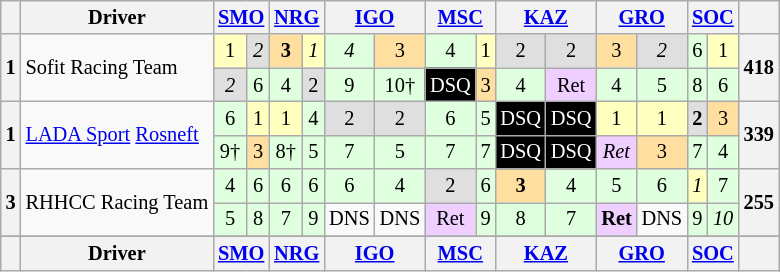<table class="wikitable" style="font-size: 85%; text-align: center">
<tr valign="top">
<th valign="middle"></th>
<th valign="middle">Driver</th>
<th colspan=2><a href='#'>SMO</a></th>
<th colspan=2><a href='#'>NRG</a></th>
<th colspan=2><a href='#'>IGO</a></th>
<th colspan=2><a href='#'>MSC</a></th>
<th colspan=2><a href='#'>KAZ</a></th>
<th colspan=2><a href='#'>GRO</a></th>
<th colspan=2><a href='#'>SOC</a></th>
<th valign="middle"></th>
</tr>
<tr>
<th rowspan="2">1</th>
<td rowspan="2" align=left>Sofit Racing Team</td>
<td style="background:#ffffbf;">1</td>
<td style="background:#dfdfdf;"><em>2</em></td>
<td style="background:#ffdf9f;"><strong>3</strong></td>
<td style="background:#ffffbf;"><em>1</em></td>
<td style="background:#dfffdf;"><em>4</em></td>
<td style="background:#ffdf9f;">3</td>
<td style="background:#dfffdf;">4</td>
<td style="background:#ffffbf;">1</td>
<td style="background:#dfdfdf;">2</td>
<td style="background:#dfdfdf;">2</td>
<td style="background:#ffdf9f;">3</td>
<td style="background:#dfdfdf;"><em>2</em></td>
<td style="background:#dfffdf;">6</td>
<td style="background:#ffffbf;">1</td>
<th rowspan="2">418</th>
</tr>
<tr>
<td style="background:#dfdfdf;"><em>2</em></td>
<td style="background:#dfffdf;">6</td>
<td style="background:#dfffdf;">4</td>
<td style="background:#dfdfdf;">2</td>
<td style="background:#dfffdf;">9</td>
<td style="background:#dfffdf;">10†</td>
<td style="background-color:#000000;color:white">DSQ</td>
<td style="background:#ffdf9f;">3</td>
<td style="background:#dfffdf;">4</td>
<td style="background:#efcfff;">Ret</td>
<td style="background:#dfffdf;">4</td>
<td style="background:#dfffdf;">5</td>
<td style="background:#dfffdf;">8</td>
<td style="background:#dfffdf;">6</td>
</tr>
<tr>
<th rowspan="2">1</th>
<td rowspan="2" align=left><a href='#'>LADA Sport</a> <a href='#'>Rosneft</a></td>
<td style="background:#dfffdf;">6</td>
<td style="background:#ffffbf;">1</td>
<td style="background:#ffffbf;">1</td>
<td style="background:#dfffdf;">4</td>
<td style="background:#dfdfdf;">2</td>
<td style="background:#dfdfdf;">2</td>
<td style="background:#dfffdf;">6</td>
<td style="background:#dfffdf;">5</td>
<td style="background-color:#000000;color:white">DSQ</td>
<td style="background-color:#000000;color:white">DSQ</td>
<td style="background:#ffffbf;">1</td>
<td style="background:#ffffbf;">1</td>
<td style="background:#dfdfdf;"><strong>2</strong></td>
<td style="background:#ffdf9f;">3</td>
<th rowspan="2">339</th>
</tr>
<tr>
<td style="background:#dfffdf;">9†</td>
<td style="background:#ffdf9f;">3</td>
<td style="background:#dfffdf;">8†</td>
<td style="background:#dfffdf;">5</td>
<td style="background:#dfffdf;">7</td>
<td style="background:#dfffdf;">5</td>
<td style="background:#dfffdf;">7</td>
<td style="background:#dfffdf;">7</td>
<td style="background-color:#000000;color:white">DSQ</td>
<td style="background-color:#000000;color:white">DSQ</td>
<td style="background:#efcfff;"><em>Ret</em></td>
<td style="background:#ffdf9f;">3</td>
<td style="background:#dfffdf;">7</td>
<td style="background:#dfffdf;">4</td>
</tr>
<tr>
<th rowspan="2">3</th>
<td rowspan="2" align=left>RHHCC Racing Team</td>
<td style="background:#dfffdf;">4</td>
<td style="background:#dfffdf;">6</td>
<td style="background:#dfffdf;">6</td>
<td style="background:#dfffdf;">6</td>
<td style="background:#dfffdf;">6</td>
<td style="background:#dfffdf;">4</td>
<td style="background:#dfdfdf;">2</td>
<td style="background:#dfffdf;">6</td>
<td style="background:#ffdf9f;"><strong>3</strong></td>
<td style="background:#dfffdf;">4</td>
<td style="background:#dfffdf;">5</td>
<td style="background:#dfffdf;">6</td>
<td style="background:#ffffbf;"><em>1</em></td>
<td style="background:#dfffdf;">7</td>
<th rowspan="2">255</th>
</tr>
<tr>
<td style="background:#dfffdf;">5</td>
<td style="background:#dfffdf;">8</td>
<td style="background:#dfffdf;">7</td>
<td style="background:#dfffdf;">9</td>
<td>DNS</td>
<td>DNS</td>
<td style="background:#efcfff;">Ret</td>
<td style="background:#dfffdf;">9</td>
<td style="background:#dfffdf;">8</td>
<td style="background:#dfffdf;">7</td>
<td style="background:#efcfff;"><strong>Ret</strong></td>
<td>DNS</td>
<td style="background:#dfffdf;">9</td>
<td style="background:#dfffdf;"><em>10</em></td>
</tr>
<tr>
</tr>
<tr valign="top">
<th valign="middle"></th>
<th valign="middle">Driver</th>
<th colspan=2><a href='#'>SMO</a></th>
<th colspan=2><a href='#'>NRG</a></th>
<th colspan=2><a href='#'>IGO</a></th>
<th colspan=2><a href='#'>MSC</a></th>
<th colspan=2><a href='#'>KAZ</a></th>
<th colspan=2><a href='#'>GRO</a></th>
<th colspan=2><a href='#'>SOC</a></th>
<th valign="middle"></th>
</tr>
</table>
